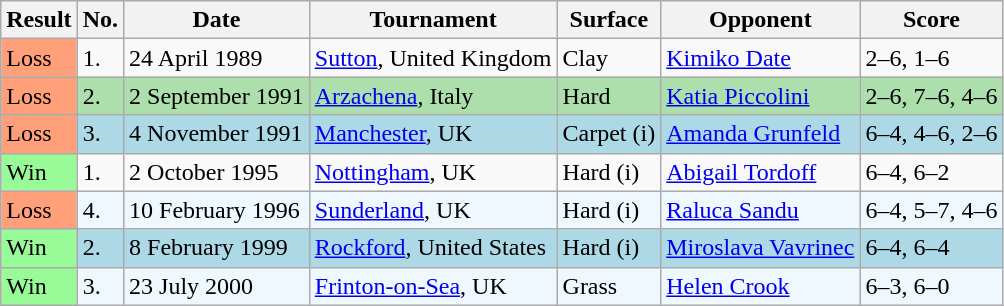<table class="sortable wikitable">
<tr>
<th>Result</th>
<th>No.</th>
<th>Date</th>
<th>Tournament</th>
<th>Surface</th>
<th>Opponent</th>
<th class="unsortable">Score</th>
</tr>
<tr>
<td style="background:#ffa07a;">Loss</td>
<td>1.</td>
<td>24 April 1989</td>
<td><a href='#'>Sutton</a>, United Kingdom</td>
<td>Clay</td>
<td> <a href='#'>Kimiko Date</a></td>
<td>2–6, 1–6</td>
</tr>
<tr bgcolor="#ADDFAD">
<td style="background:#ffa07a;">Loss</td>
<td>2.</td>
<td>2 September 1991</td>
<td><a href='#'>Arzachena</a>, Italy</td>
<td>Hard</td>
<td> <a href='#'>Katia Piccolini</a></td>
<td>2–6, 7–6, 4–6</td>
</tr>
<tr style="background:lightblue;">
<td style="background:#ffa07a;">Loss</td>
<td>3.</td>
<td>4 November 1991</td>
<td><a href='#'>Manchester</a>, UK</td>
<td>Carpet (i)</td>
<td> <a href='#'>Amanda Grunfeld</a></td>
<td>6–4, 4–6, 2–6</td>
</tr>
<tr>
<td style="background:#98fb98;">Win</td>
<td>1.</td>
<td>2 October 1995</td>
<td><a href='#'>Nottingham</a>, UK</td>
<td>Hard (i)</td>
<td> <a href='#'>Abigail Tordoff</a></td>
<td>6–4, 6–2</td>
</tr>
<tr bgcolor="#f0f8ff">
<td style="background:#ffa07a;">Loss</td>
<td>4.</td>
<td>10 February 1996</td>
<td><a href='#'>Sunderland</a>, UK</td>
<td>Hard (i)</td>
<td> <a href='#'>Raluca Sandu</a></td>
<td>6–4, 5–7, 4–6</td>
</tr>
<tr bgcolor="lightblue">
<td style="background:#98fb98;">Win</td>
<td>2.</td>
<td>8 February 1999</td>
<td><a href='#'>Rockford</a>, United States</td>
<td>Hard (i)</td>
<td> <a href='#'>Miroslava Vavrinec</a></td>
<td>6–4, 6–4</td>
</tr>
<tr style="background:#f0f8ff;">
<td style="background:#98fb98;">Win</td>
<td>3.</td>
<td>23 July 2000</td>
<td><a href='#'>Frinton-on-Sea</a>, UK</td>
<td>Grass</td>
<td> <a href='#'>Helen Crook</a></td>
<td>6–3, 6–0</td>
</tr>
</table>
